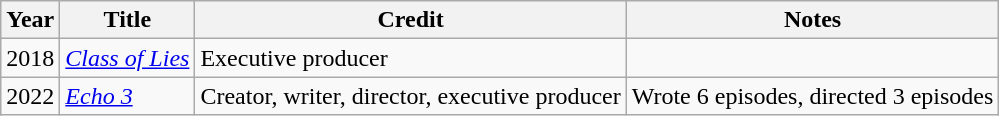<table class="wikitable">
<tr>
<th>Year</th>
<th>Title</th>
<th>Credit</th>
<th>Notes</th>
</tr>
<tr>
<td>2018</td>
<td><em><a href='#'>Class of Lies</a></em></td>
<td>Executive producer</td>
<td></td>
</tr>
<tr>
<td>2022</td>
<td><em><a href='#'>Echo 3</a></em></td>
<td>Creator, writer, director, executive producer</td>
<td>Wrote 6 episodes, directed 3 episodes</td>
</tr>
</table>
